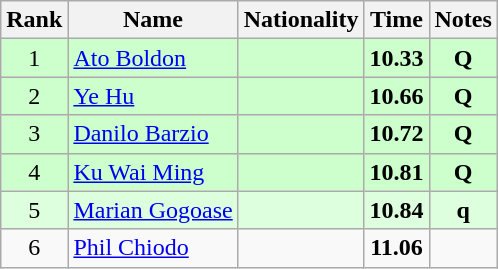<table class="wikitable sortable" style="text-align:center">
<tr>
<th>Rank</th>
<th>Name</th>
<th>Nationality</th>
<th>Time</th>
<th>Notes</th>
</tr>
<tr bgcolor=ccffcc>
<td>1</td>
<td align=left><a href='#'>Ato Boldon</a></td>
<td align=left></td>
<td><strong>10.33</strong></td>
<td><strong>Q</strong></td>
</tr>
<tr bgcolor=ccffcc>
<td>2</td>
<td align=left><a href='#'>Ye Hu</a></td>
<td align=left></td>
<td><strong>10.66</strong></td>
<td><strong>Q</strong></td>
</tr>
<tr bgcolor=ccffcc>
<td>3</td>
<td align=left><a href='#'>Danilo Barzio</a></td>
<td align=left></td>
<td><strong>10.72</strong></td>
<td><strong>Q</strong></td>
</tr>
<tr bgcolor=ccffcc>
<td>4</td>
<td align=left><a href='#'>Ku Wai Ming</a></td>
<td align=left></td>
<td><strong>10.81</strong></td>
<td><strong>Q</strong></td>
</tr>
<tr bgcolor=ddffdd>
<td>5</td>
<td align=left><a href='#'>Marian Gogoase</a></td>
<td align=left></td>
<td><strong>10.84</strong></td>
<td><strong>q</strong></td>
</tr>
<tr>
<td>6</td>
<td align=left><a href='#'>Phil Chiodo</a></td>
<td align=left></td>
<td><strong>11.06</strong></td>
<td></td>
</tr>
</table>
